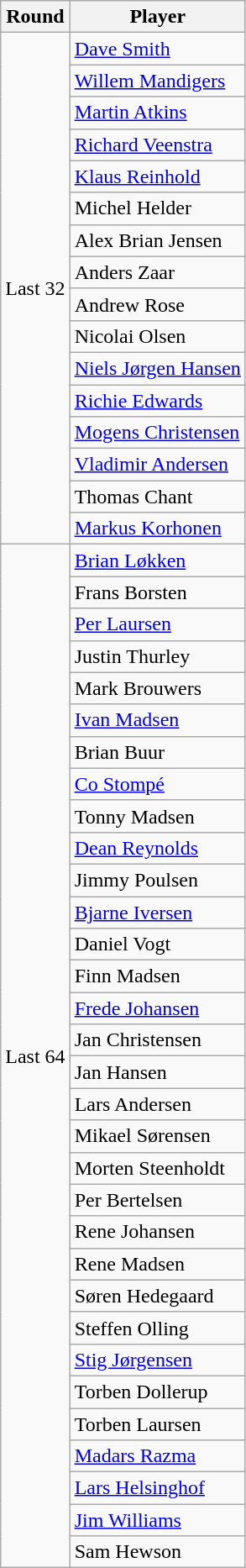<table class="wikitable">
<tr>
<th>Round</th>
<th>Player</th>
</tr>
<tr>
<td rowspan="16">Last 32</td>
<td> <a href='#'>Dave Smith</a></td>
</tr>
<tr>
<td> <a href='#'>Willem Mandigers</a></td>
</tr>
<tr>
<td> <a href='#'>Martin Atkins</a></td>
</tr>
<tr>
<td> <a href='#'>Richard Veenstra</a></td>
</tr>
<tr>
<td> <a href='#'>Klaus Reinhold</a></td>
</tr>
<tr>
<td> Michel Helder</td>
</tr>
<tr>
<td> Alex Brian Jensen</td>
</tr>
<tr>
<td> Anders Zaar</td>
</tr>
<tr>
<td> Andrew Rose</td>
</tr>
<tr>
<td> Nicolai Olsen</td>
</tr>
<tr>
<td> <a href='#'>Niels Jørgen Hansen</a></td>
</tr>
<tr>
<td> <a href='#'>Richie Edwards</a></td>
</tr>
<tr>
<td> <a href='#'>Mogens Christensen</a></td>
</tr>
<tr>
<td> <a href='#'>Vladimir Andersen</a></td>
</tr>
<tr>
<td> Thomas Chant</td>
</tr>
<tr>
<td> <a href='#'>Markus Korhonen</a></td>
</tr>
<tr>
<td rowspan="32">Last 64</td>
<td> <a href='#'>Brian Løkken</a></td>
</tr>
<tr>
<td> Frans Borsten</td>
</tr>
<tr>
<td> <a href='#'>Per Laursen</a></td>
</tr>
<tr>
<td> Justin Thurley</td>
</tr>
<tr>
<td> Mark Brouwers</td>
</tr>
<tr>
<td> <a href='#'>Ivan Madsen</a></td>
</tr>
<tr>
<td> Brian Buur</td>
</tr>
<tr>
<td> <a href='#'>Co Stompé</a></td>
</tr>
<tr>
<td> Tonny Madsen</td>
</tr>
<tr>
<td> <a href='#'>Dean Reynolds</a></td>
</tr>
<tr>
<td> Jimmy Poulsen</td>
</tr>
<tr>
<td> <a href='#'>Bjarne Iversen</a></td>
</tr>
<tr>
<td> Daniel Vogt</td>
</tr>
<tr>
<td> Finn Madsen</td>
</tr>
<tr>
<td> <a href='#'>Frede Johansen</a></td>
</tr>
<tr>
<td> Jan Christensen</td>
</tr>
<tr>
<td> Jan Hansen</td>
</tr>
<tr>
<td> Lars Andersen</td>
</tr>
<tr>
<td> Mikael Sørensen</td>
</tr>
<tr>
<td> Morten Steenholdt</td>
</tr>
<tr>
<td> Per Bertelsen</td>
</tr>
<tr>
<td> Rene Johansen</td>
</tr>
<tr>
<td> Rene Madsen</td>
</tr>
<tr>
<td> Søren Hedegaard</td>
</tr>
<tr>
<td> Steffen Olling</td>
</tr>
<tr>
<td> <a href='#'>Stig Jørgensen</a></td>
</tr>
<tr>
<td> Torben Dollerup</td>
</tr>
<tr>
<td> Torben Laursen</td>
</tr>
<tr>
<td> <a href='#'>Madars Razma</a></td>
</tr>
<tr>
<td> <a href='#'>Lars Helsinghof</a></td>
</tr>
<tr>
<td> <a href='#'>Jim Williams</a></td>
</tr>
<tr>
<td> Sam Hewson</td>
</tr>
</table>
